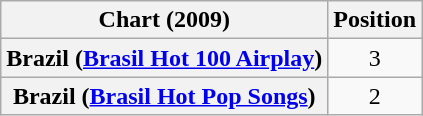<table class="wikitable sortable plainrowheaders" style="text-align:center">
<tr>
<th scope="col">Chart (2009)</th>
<th scope="col">Position</th>
</tr>
<tr>
<th scope="row">Brazil (<a href='#'>Brasil Hot 100 Airplay</a>)</th>
<td style="text-align:center;">3</td>
</tr>
<tr>
<th scope="row">Brazil (<a href='#'>Brasil Hot Pop Songs</a>)</th>
<td style="text-align:center;">2</td>
</tr>
</table>
